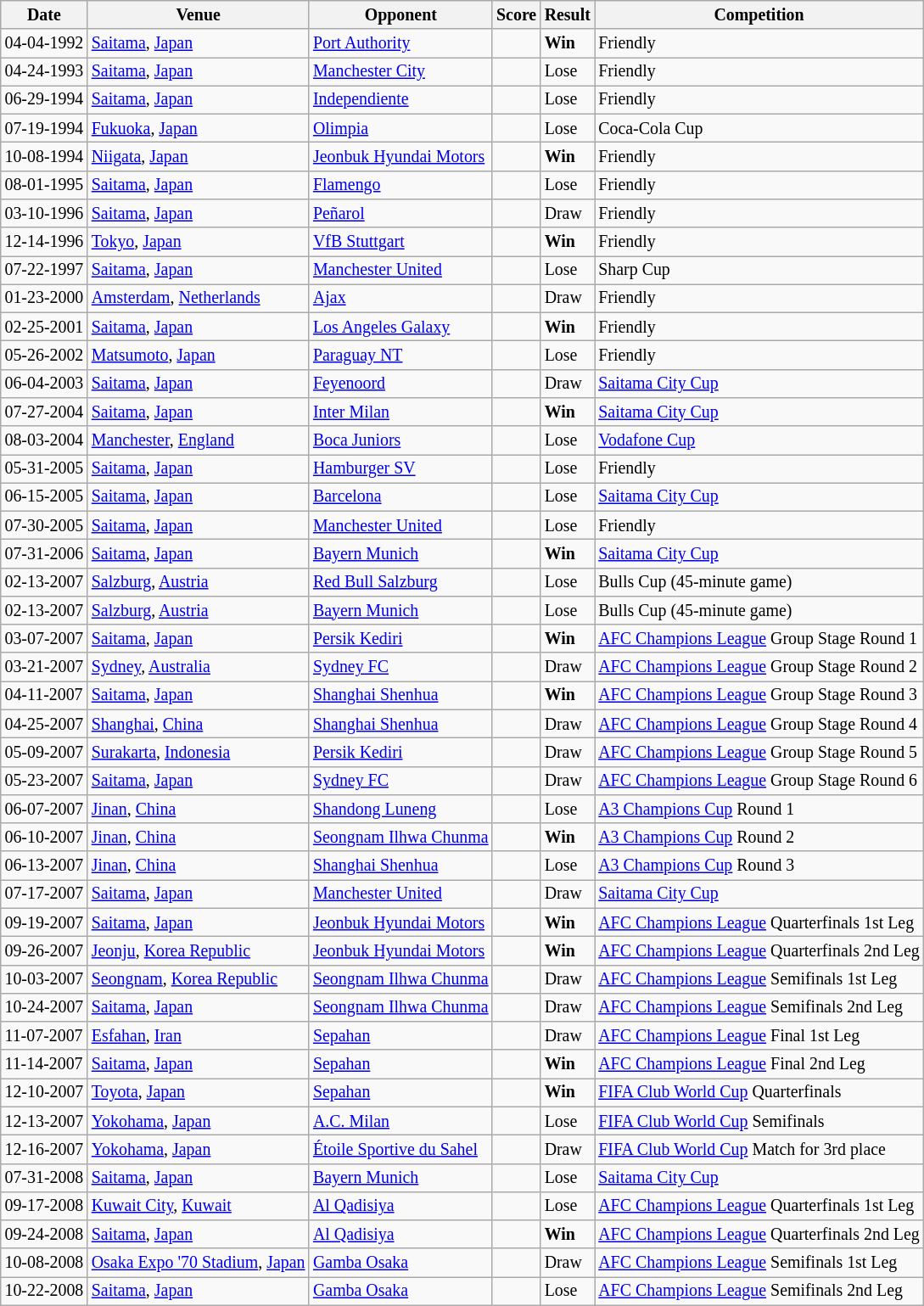<table class="wikitable" style= "font-size:83%;">
<tr>
<th>Date</th>
<th>Venue</th>
<th>Opponent</th>
<th>Score</th>
<th>Result</th>
<th>Competition</th>
</tr>
<tr>
<td>04-04-1992</td>
<td><a href='#'>Saitama</a>, <a href='#'>Japan</a></td>
<td> <a href='#'>Port Authority</a></td>
<td></td>
<td><strong>Win</strong></td>
<td>Friendly</td>
</tr>
<tr>
<td>04-24-1993</td>
<td><a href='#'>Saitama</a>, <a href='#'>Japan</a></td>
<td> <a href='#'>Manchester City</a></td>
<td></td>
<td>Lose</td>
<td>Friendly</td>
</tr>
<tr>
<td>06-29-1994</td>
<td><a href='#'>Saitama</a>, <a href='#'>Japan</a></td>
<td> <a href='#'>Independiente</a></td>
<td></td>
<td>Lose</td>
<td>Friendly</td>
</tr>
<tr>
<td>07-19-1994</td>
<td><a href='#'>Fukuoka</a>, <a href='#'>Japan</a></td>
<td> <a href='#'>Olimpia</a></td>
<td></td>
<td>Lose</td>
<td>Coca-Cola Cup</td>
</tr>
<tr>
<td>10-08-1994</td>
<td><a href='#'>Niigata</a>, <a href='#'>Japan</a></td>
<td> <a href='#'>Jeonbuk Hyundai Motors</a></td>
<td></td>
<td><strong>Win</strong></td>
<td>Friendly</td>
</tr>
<tr>
<td>08-01-1995</td>
<td><a href='#'>Saitama</a>, <a href='#'>Japan</a></td>
<td> <a href='#'>Flamengo</a></td>
<td></td>
<td>Lose</td>
<td>Friendly</td>
</tr>
<tr>
<td>03-10-1996</td>
<td><a href='#'>Saitama</a>, <a href='#'>Japan</a></td>
<td> <a href='#'>Peñarol</a></td>
<td></td>
<td>Draw</td>
<td>Friendly</td>
</tr>
<tr>
<td>12-14-1996</td>
<td><a href='#'>Tokyo</a>, <a href='#'>Japan</a></td>
<td> <a href='#'>VfB Stuttgart</a></td>
<td></td>
<td><strong>Win</strong></td>
<td>Friendly</td>
</tr>
<tr>
<td>07-22-1997</td>
<td><a href='#'>Saitama</a>, <a href='#'>Japan</a></td>
<td> <a href='#'>Manchester United</a></td>
<td></td>
<td>Lose</td>
<td>Sharp Cup</td>
</tr>
<tr>
<td>01-23-2000</td>
<td><a href='#'>Amsterdam</a>, <a href='#'>Netherlands</a></td>
<td> <a href='#'>Ajax</a></td>
<td></td>
<td>Draw</td>
<td>Friendly</td>
</tr>
<tr>
<td>02-25-2001</td>
<td><a href='#'>Saitama</a>, <a href='#'>Japan</a></td>
<td> <a href='#'>Los Angeles Galaxy</a></td>
<td></td>
<td><strong>Win</strong></td>
<td>Friendly</td>
</tr>
<tr>
<td>05-26-2002</td>
<td><a href='#'>Matsumoto</a>, <a href='#'>Japan</a></td>
<td> <a href='#'>Paraguay NT</a></td>
<td></td>
<td>Lose</td>
<td>Friendly</td>
</tr>
<tr>
<td>06-04-2003</td>
<td><a href='#'>Saitama</a>, <a href='#'>Japan</a></td>
<td> <a href='#'>Feyenoord</a></td>
<td></td>
<td>Draw</td>
<td><a href='#'>Saitama City Cup</a></td>
</tr>
<tr>
<td>07-27-2004</td>
<td><a href='#'>Saitama</a>, <a href='#'>Japan</a></td>
<td> <a href='#'>Inter Milan</a></td>
<td></td>
<td><strong>Win</strong></td>
<td><a href='#'>Saitama City Cup</a></td>
</tr>
<tr>
<td>08-03-2004</td>
<td><a href='#'>Manchester</a>, <a href='#'>England</a></td>
<td> <a href='#'>Boca Juniors</a></td>
<td></td>
<td>Lose</td>
<td><a href='#'>Vodafone Cup</a></td>
</tr>
<tr>
<td>05-31-2005</td>
<td><a href='#'>Saitama</a>, <a href='#'>Japan</a></td>
<td> <a href='#'>Hamburger SV</a></td>
<td></td>
<td>Lose</td>
<td>Friendly</td>
</tr>
<tr>
<td>06-15-2005</td>
<td><a href='#'>Saitama</a>, <a href='#'>Japan</a></td>
<td> <a href='#'>Barcelona</a></td>
<td></td>
<td>Lose</td>
<td><a href='#'>Saitama City Cup</a></td>
</tr>
<tr>
<td>07-30-2005</td>
<td><a href='#'>Saitama</a>, <a href='#'>Japan</a></td>
<td> <a href='#'>Manchester United</a></td>
<td></td>
<td>Lose</td>
<td>Friendly</td>
</tr>
<tr>
<td>07-31-2006</td>
<td><a href='#'>Saitama</a>, <a href='#'>Japan</a></td>
<td> <a href='#'>Bayern Munich</a></td>
<td></td>
<td><strong>Win</strong></td>
<td><a href='#'>Saitama City Cup</a></td>
</tr>
<tr>
<td>02-13-2007</td>
<td><a href='#'>Salzburg</a>, <a href='#'>Austria</a></td>
<td> <a href='#'>Red Bull Salzburg</a></td>
<td></td>
<td>Lose</td>
<td>Bulls Cup (45-minute game)</td>
</tr>
<tr>
<td>02-13-2007</td>
<td><a href='#'>Salzburg</a>, <a href='#'>Austria</a></td>
<td> <a href='#'>Bayern Munich</a></td>
<td></td>
<td>Lose</td>
<td>Bulls Cup (45-minute game)</td>
</tr>
<tr>
<td>03-07-2007</td>
<td><a href='#'>Saitama</a>, <a href='#'>Japan</a></td>
<td> <a href='#'>Persik Kediri</a></td>
<td></td>
<td><strong>Win</strong></td>
<td><a href='#'>AFC Champions League</a> Group Stage Round 1</td>
</tr>
<tr>
<td>03-21-2007</td>
<td><a href='#'>Sydney</a>, <a href='#'>Australia</a></td>
<td> <a href='#'>Sydney FC</a></td>
<td></td>
<td>Draw</td>
<td><a href='#'>AFC Champions League</a> Group Stage Round 2</td>
</tr>
<tr>
<td>04-11-2007</td>
<td><a href='#'>Saitama</a>, <a href='#'>Japan</a></td>
<td> <a href='#'>Shanghai Shenhua</a></td>
<td></td>
<td><strong>Win</strong></td>
<td><a href='#'>AFC Champions League</a> Group Stage Round 3</td>
</tr>
<tr>
<td>04-25-2007</td>
<td><a href='#'>Shanghai</a>, <a href='#'>China</a></td>
<td> <a href='#'>Shanghai Shenhua</a></td>
<td></td>
<td>Draw</td>
<td><a href='#'>AFC Champions League</a> Group Stage Round 4</td>
</tr>
<tr>
<td>05-09-2007</td>
<td><a href='#'>Surakarta</a>, <a href='#'>Indonesia</a></td>
<td> <a href='#'>Persik Kediri</a></td>
<td></td>
<td>Draw</td>
<td><a href='#'>AFC Champions League</a> Group Stage Round 5</td>
</tr>
<tr>
<td>05-23-2007</td>
<td><a href='#'>Saitama</a>, <a href='#'>Japan</a></td>
<td> <a href='#'>Sydney FC</a></td>
<td></td>
<td>Draw</td>
<td><a href='#'>AFC Champions League</a> Group Stage Round 6</td>
</tr>
<tr>
<td>06-07-2007</td>
<td><a href='#'>Jinan</a>, <a href='#'>China</a></td>
<td> <a href='#'>Shandong Luneng</a></td>
<td></td>
<td>Lose</td>
<td><a href='#'>A3 Champions Cup</a> Round 1</td>
</tr>
<tr>
<td>06-10-2007</td>
<td><a href='#'>Jinan</a>, <a href='#'>China</a></td>
<td> <a href='#'>Seongnam Ilhwa Chunma</a></td>
<td></td>
<td><strong>Win</strong></td>
<td><a href='#'>A3 Champions Cup</a> Round 2</td>
</tr>
<tr>
<td>06-13-2007</td>
<td><a href='#'>Jinan</a>, <a href='#'>China</a></td>
<td> <a href='#'>Shanghai Shenhua</a></td>
<td></td>
<td>Lose</td>
<td><a href='#'>A3 Champions Cup</a> Round 3</td>
</tr>
<tr>
<td>07-17-2007</td>
<td><a href='#'>Saitama</a>, <a href='#'>Japan</a></td>
<td> <a href='#'>Manchester United</a></td>
<td></td>
<td>Draw</td>
<td><a href='#'>Saitama City Cup</a></td>
</tr>
<tr>
<td>09-19-2007</td>
<td><a href='#'>Saitama</a>, <a href='#'>Japan</a></td>
<td> <a href='#'>Jeonbuk Hyundai Motors</a></td>
<td></td>
<td><strong>Win</strong></td>
<td><a href='#'>AFC Champions League</a> Quarterfinals 1st Leg</td>
</tr>
<tr>
<td>09-26-2007</td>
<td><a href='#'>Jeonju</a>, <a href='#'>Korea Republic</a></td>
<td> <a href='#'>Jeonbuk Hyundai Motors</a></td>
<td></td>
<td><strong>Win</strong></td>
<td><a href='#'>AFC Champions League</a> Quarterfinals 2nd Leg</td>
</tr>
<tr>
<td>10-03-2007</td>
<td><a href='#'>Seongnam</a>, <a href='#'>Korea Republic</a></td>
<td> <a href='#'>Seongnam Ilhwa Chunma</a></td>
<td></td>
<td>Draw</td>
<td><a href='#'>AFC Champions League</a> Semifinals 1st Leg</td>
</tr>
<tr>
<td>10-24-2007</td>
<td><a href='#'>Saitama</a>, <a href='#'>Japan</a></td>
<td> <a href='#'>Seongnam Ilhwa Chunma</a></td>
<td></td>
<td>Draw</td>
<td><a href='#'>AFC Champions League</a> Semifinals 2nd Leg</td>
</tr>
<tr>
<td>11-07-2007</td>
<td><a href='#'>Esfahan</a>, <a href='#'>Iran</a></td>
<td> <a href='#'>Sepahan</a></td>
<td></td>
<td>Draw</td>
<td><a href='#'>AFC Champions League</a> Final 1st Leg</td>
</tr>
<tr>
<td>11-14-2007</td>
<td><a href='#'>Saitama</a>, <a href='#'>Japan</a></td>
<td> <a href='#'>Sepahan</a></td>
<td></td>
<td><strong>Win</strong></td>
<td><a href='#'>AFC Champions League</a> Final 2nd Leg</td>
</tr>
<tr>
<td>12-10-2007</td>
<td><a href='#'>Toyota</a>, <a href='#'>Japan</a></td>
<td> <a href='#'>Sepahan</a></td>
<td></td>
<td><strong>Win</strong></td>
<td><a href='#'>FIFA Club World Cup</a> Quarterfinals</td>
</tr>
<tr>
<td>12-13-2007</td>
<td><a href='#'>Yokohama</a>, <a href='#'>Japan</a></td>
<td> <a href='#'>A.C. Milan</a></td>
<td></td>
<td>Lose</td>
<td><a href='#'>FIFA Club World Cup</a> Semifinals</td>
</tr>
<tr>
<td>12-16-2007</td>
<td><a href='#'>Yokohama</a>, <a href='#'>Japan</a></td>
<td> <a href='#'>Étoile Sportive du Sahel</a></td>
<td></td>
<td>Draw</td>
<td><a href='#'>FIFA Club World Cup</a> Match for 3rd place</td>
</tr>
<tr>
<td>07-31-2008</td>
<td><a href='#'>Saitama</a>, <a href='#'>Japan</a></td>
<td> <a href='#'>Bayern Munich</a></td>
<td></td>
<td>Lose</td>
<td><a href='#'>Saitama City Cup</a></td>
</tr>
<tr>
<td>09-17-2008</td>
<td><a href='#'>Kuwait City</a>, <a href='#'>Kuwait</a></td>
<td> <a href='#'>Al Qadisiya</a></td>
<td></td>
<td>Lose</td>
<td><a href='#'>AFC Champions League</a> Quarterfinals 1st Leg</td>
</tr>
<tr>
<td>09-24-2008</td>
<td><a href='#'>Saitama</a>, <a href='#'>Japan</a></td>
<td> <a href='#'>Al Qadisiya</a></td>
<td></td>
<td><strong>Win</strong></td>
<td><a href='#'>AFC Champions League</a> Quarterfinals 2nd Leg</td>
</tr>
<tr>
<td>10-08-2008</td>
<td><a href='#'>Osaka Expo '70 Stadium</a>, <a href='#'>Japan</a></td>
<td> <a href='#'>Gamba Osaka</a></td>
<td></td>
<td>Draw</td>
<td><a href='#'>AFC Champions League</a> Semifinals 1st Leg</td>
</tr>
<tr>
<td>10-22-2008</td>
<td><a href='#'>Saitama</a>, <a href='#'>Japan</a></td>
<td> <a href='#'>Gamba Osaka</a></td>
<td></td>
<td>Lose</td>
<td><a href='#'>AFC Champions League</a> Semifinals 2nd Leg</td>
</tr>
</table>
